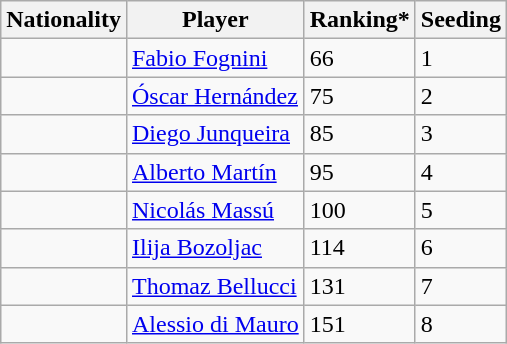<table class="wikitable" border="1">
<tr>
<th>Nationality</th>
<th>Player</th>
<th>Ranking*</th>
<th>Seeding</th>
</tr>
<tr>
<td></td>
<td><a href='#'>Fabio Fognini</a></td>
<td>66</td>
<td>1</td>
</tr>
<tr>
<td></td>
<td><a href='#'>Óscar Hernández</a></td>
<td>75</td>
<td>2</td>
</tr>
<tr>
<td></td>
<td><a href='#'>Diego Junqueira</a></td>
<td>85</td>
<td>3</td>
</tr>
<tr>
<td></td>
<td><a href='#'>Alberto Martín</a></td>
<td>95</td>
<td>4</td>
</tr>
<tr>
<td></td>
<td><a href='#'>Nicolás Massú</a></td>
<td>100</td>
<td>5</td>
</tr>
<tr>
<td></td>
<td><a href='#'>Ilija Bozoljac</a></td>
<td>114</td>
<td>6</td>
</tr>
<tr>
<td></td>
<td><a href='#'>Thomaz Bellucci</a></td>
<td>131</td>
<td>7</td>
</tr>
<tr>
<td></td>
<td><a href='#'>Alessio di Mauro</a></td>
<td>151</td>
<td>8</td>
</tr>
</table>
